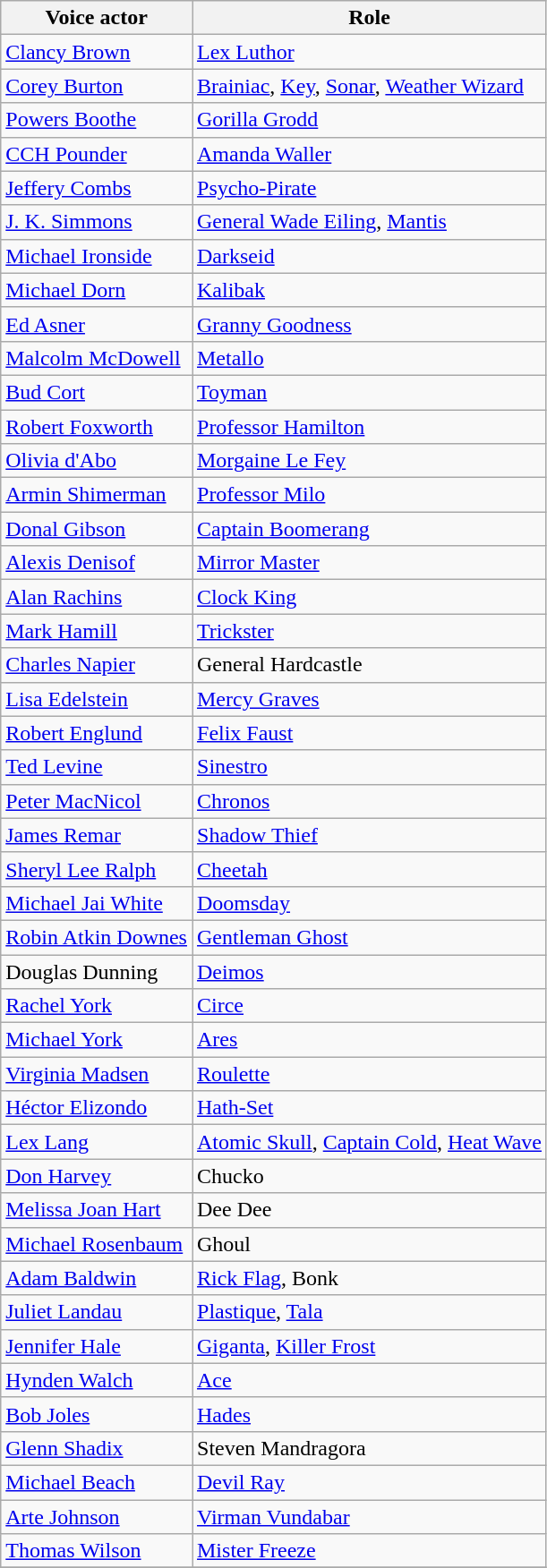<table class="wikitable">
<tr ">
<th>Voice actor</th>
<th>Role</th>
</tr>
<tr>
<td><a href='#'>Clancy Brown</a></td>
<td><a href='#'>Lex Luthor</a></td>
</tr>
<tr>
<td><a href='#'>Corey Burton</a></td>
<td><a href='#'>Brainiac</a>, <a href='#'>Key</a>, <a href='#'>Sonar</a>, <a href='#'>Weather Wizard</a></td>
</tr>
<tr>
<td><a href='#'>Powers Boothe</a></td>
<td><a href='#'>Gorilla Grodd</a></td>
</tr>
<tr>
<td><a href='#'>CCH Pounder</a></td>
<td><a href='#'>Amanda Waller</a></td>
</tr>
<tr>
<td><a href='#'>Jeffery Combs</a></td>
<td><a href='#'>Psycho-Pirate</a></td>
</tr>
<tr>
<td><a href='#'>J. K. Simmons</a></td>
<td><a href='#'>General Wade Eiling</a>, <a href='#'>Mantis</a></td>
</tr>
<tr>
<td><a href='#'>Michael Ironside</a></td>
<td><a href='#'>Darkseid</a></td>
</tr>
<tr>
<td><a href='#'>Michael Dorn</a></td>
<td><a href='#'>Kalibak</a></td>
</tr>
<tr>
<td><a href='#'>Ed Asner</a></td>
<td><a href='#'>Granny Goodness</a></td>
</tr>
<tr>
<td><a href='#'>Malcolm McDowell</a></td>
<td><a href='#'>Metallo</a></td>
</tr>
<tr>
<td><a href='#'>Bud Cort</a></td>
<td><a href='#'>Toyman</a></td>
</tr>
<tr>
<td><a href='#'>Robert Foxworth</a></td>
<td><a href='#'>Professor Hamilton</a></td>
</tr>
<tr>
<td><a href='#'>Olivia d'Abo</a></td>
<td><a href='#'>Morgaine Le Fey</a></td>
</tr>
<tr>
<td><a href='#'>Armin Shimerman</a></td>
<td><a href='#'>Professor Milo</a></td>
</tr>
<tr>
<td><a href='#'>Donal Gibson</a></td>
<td><a href='#'>Captain Boomerang</a></td>
</tr>
<tr>
<td><a href='#'>Alexis Denisof</a></td>
<td><a href='#'>Mirror Master</a></td>
</tr>
<tr>
<td><a href='#'>Alan Rachins</a></td>
<td><a href='#'>Clock King</a></td>
</tr>
<tr>
<td><a href='#'>Mark Hamill</a></td>
<td><a href='#'>Trickster</a></td>
</tr>
<tr>
<td><a href='#'>Charles Napier</a></td>
<td>General Hardcastle</td>
</tr>
<tr>
<td><a href='#'>Lisa Edelstein</a></td>
<td><a href='#'>Mercy Graves</a></td>
</tr>
<tr>
<td><a href='#'>Robert Englund</a></td>
<td><a href='#'>Felix Faust</a></td>
</tr>
<tr>
<td><a href='#'>Ted Levine</a></td>
<td><a href='#'>Sinestro</a></td>
</tr>
<tr>
<td><a href='#'>Peter MacNicol</a></td>
<td><a href='#'>Chronos</a></td>
</tr>
<tr>
<td><a href='#'>James Remar</a></td>
<td><a href='#'>Shadow Thief</a></td>
</tr>
<tr>
<td><a href='#'>Sheryl Lee Ralph</a></td>
<td><a href='#'>Cheetah</a></td>
</tr>
<tr>
<td><a href='#'>Michael Jai White</a></td>
<td><a href='#'>Doomsday</a></td>
</tr>
<tr>
<td><a href='#'>Robin Atkin Downes</a></td>
<td><a href='#'>Gentleman Ghost</a></td>
</tr>
<tr>
<td>Douglas Dunning</td>
<td><a href='#'>Deimos</a></td>
</tr>
<tr>
<td><a href='#'>Rachel York</a></td>
<td><a href='#'>Circe</a></td>
</tr>
<tr>
<td><a href='#'>Michael York</a></td>
<td><a href='#'>Ares</a></td>
</tr>
<tr>
<td><a href='#'>Virginia Madsen</a></td>
<td><a href='#'>Roulette</a></td>
</tr>
<tr>
<td><a href='#'>Héctor Elizondo</a></td>
<td><a href='#'>Hath-Set</a></td>
</tr>
<tr>
<td><a href='#'>Lex Lang</a></td>
<td><a href='#'>Atomic Skull</a>, <a href='#'>Captain Cold</a>, <a href='#'>Heat Wave</a></td>
</tr>
<tr>
<td><a href='#'>Don Harvey</a></td>
<td>Chucko</td>
</tr>
<tr>
<td><a href='#'>Melissa Joan Hart</a></td>
<td>Dee Dee</td>
</tr>
<tr>
<td><a href='#'>Michael Rosenbaum</a></td>
<td>Ghoul</td>
</tr>
<tr>
<td><a href='#'>Adam Baldwin</a></td>
<td><a href='#'>Rick Flag</a>, Bonk</td>
</tr>
<tr>
<td><a href='#'>Juliet Landau</a></td>
<td><a href='#'>Plastique</a>, <a href='#'>Tala</a></td>
</tr>
<tr>
<td><a href='#'>Jennifer Hale</a></td>
<td><a href='#'>Giganta</a>, <a href='#'>Killer Frost</a></td>
</tr>
<tr>
<td><a href='#'>Hynden Walch</a></td>
<td><a href='#'>Ace</a></td>
</tr>
<tr>
<td><a href='#'>Bob Joles</a></td>
<td><a href='#'>Hades</a></td>
</tr>
<tr>
<td><a href='#'>Glenn Shadix</a></td>
<td>Steven Mandragora</td>
</tr>
<tr>
<td><a href='#'>Michael Beach</a></td>
<td><a href='#'>Devil Ray</a></td>
</tr>
<tr>
<td><a href='#'>Arte Johnson</a></td>
<td><a href='#'>Virman Vundabar</a></td>
</tr>
<tr>
<td><a href='#'>Thomas Wilson</a></td>
<td><a href='#'>Mister Freeze</a></td>
</tr>
<tr>
</tr>
</table>
